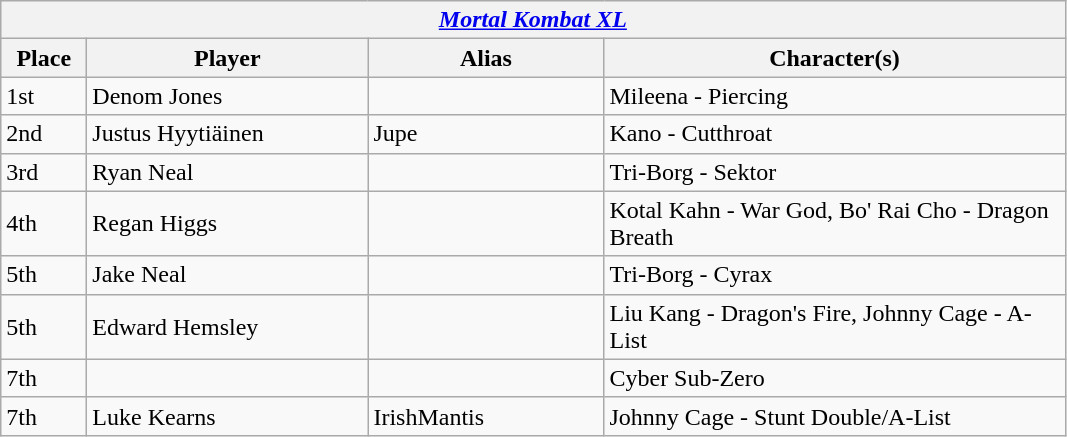<table class="wikitable">
<tr>
<th colspan="4"><strong><em><a href='#'>Mortal Kombat XL</a></em></strong> </th>
</tr>
<tr>
<th style="width:50px;">Place</th>
<th style="width:180px;">Player</th>
<th style="width:150px;">Alias</th>
<th style="width:300px;">Character(s)</th>
</tr>
<tr>
<td>1st</td>
<td> Denom Jones</td>
<td></td>
<td>Mileena - Piercing</td>
</tr>
<tr>
<td>2nd</td>
<td> Justus Hyytiäinen</td>
<td>Jupe</td>
<td>Kano - Cutthroat</td>
</tr>
<tr>
<td>3rd</td>
<td> Ryan Neal</td>
<td></td>
<td>Tri-Borg - Sektor</td>
</tr>
<tr>
<td>4th</td>
<td> Regan Higgs</td>
<td></td>
<td>Kotal Kahn - War God, Bo' Rai Cho - Dragon Breath</td>
</tr>
<tr>
<td>5th</td>
<td> Jake Neal</td>
<td></td>
<td>Tri-Borg - Cyrax</td>
</tr>
<tr>
<td>5th</td>
<td> Edward Hemsley</td>
<td></td>
<td>Liu Kang - Dragon's Fire, Johnny Cage - A-List</td>
</tr>
<tr>
<td>7th</td>
<td></td>
<td></td>
<td>Cyber Sub-Zero</td>
</tr>
<tr>
<td>7th</td>
<td> Luke Kearns</td>
<td>IrishMantis</td>
<td>Johnny Cage - Stunt Double/A-List</td>
</tr>
</table>
